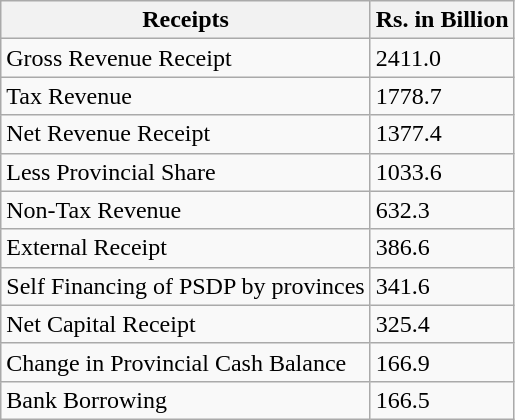<table class="wikitable">
<tr>
<th>Receipts</th>
<th>Rs. in Billion</th>
</tr>
<tr>
<td>Gross Revenue Receipt</td>
<td>2411.0</td>
</tr>
<tr>
<td>Tax Revenue</td>
<td>1778.7</td>
</tr>
<tr>
<td>Net Revenue Receipt</td>
<td>1377.4</td>
</tr>
<tr>
<td>Less Provincial Share</td>
<td>1033.6</td>
</tr>
<tr>
<td>Non-Tax Revenue</td>
<td>632.3</td>
</tr>
<tr>
<td>External Receipt</td>
<td>386.6</td>
</tr>
<tr>
<td>Self Financing of PSDP by provinces</td>
<td>341.6</td>
</tr>
<tr>
<td>Net Capital Receipt</td>
<td>325.4</td>
</tr>
<tr>
<td>Change in Provincial Cash Balance</td>
<td>166.9</td>
</tr>
<tr>
<td>Bank Borrowing</td>
<td>166.5</td>
</tr>
</table>
